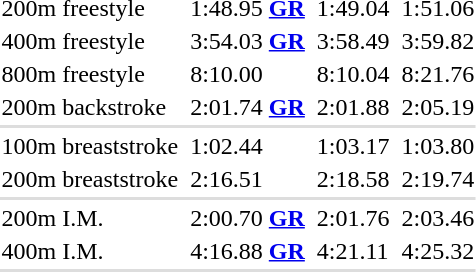<table>
<tr>
<td>200m freestyle</td>
<td></td>
<td>1:48.95 <strong><a href='#'>GR</a></strong></td>
<td></td>
<td>1:49.04</td>
<td></td>
<td>1:51.06</td>
</tr>
<tr>
<td>400m freestyle</td>
<td></td>
<td>3:54.03  <strong><a href='#'>GR</a></strong></td>
<td></td>
<td>3:58.49</td>
<td></td>
<td>3:59.82</td>
</tr>
<tr>
<td>800m freestyle</td>
<td></td>
<td>8:10.00</td>
<td></td>
<td>8:10.04</td>
<td></td>
<td>8:21.76</td>
</tr>
<tr>
<td>200m backstroke</td>
<td></td>
<td>2:01.74 <strong><a href='#'>GR</a></strong></td>
<td></td>
<td>2:01.88</td>
<td></td>
<td>2:05.19</td>
</tr>
<tr bgcolor=#DDDDDD>
<td colspan=7></td>
</tr>
<tr>
<td>100m breaststroke</td>
<td></td>
<td>1:02.44</td>
<td></td>
<td>1:03.17</td>
<td></td>
<td>1:03.80</td>
</tr>
<tr>
<td>200m breaststroke</td>
<td></td>
<td>2:16.51</td>
<td></td>
<td>2:18.58</td>
<td></td>
<td>2:19.74</td>
</tr>
<tr bgcolor=#DDDDDD>
<td colspan=7></td>
</tr>
<tr>
<td>200m I.M.</td>
<td></td>
<td>2:00.70 <strong><a href='#'>GR</a></strong></td>
<td></td>
<td>2:01.76</td>
<td></td>
<td>2:03.46</td>
</tr>
<tr>
<td>400m I.M.</td>
<td></td>
<td>4:16.88 <strong><a href='#'>GR</a></strong></td>
<td></td>
<td>4:21.11</td>
<td></td>
<td>4:25.32</td>
</tr>
<tr bgcolor=#DDDDDD>
<td colspan=7></td>
</tr>
</table>
